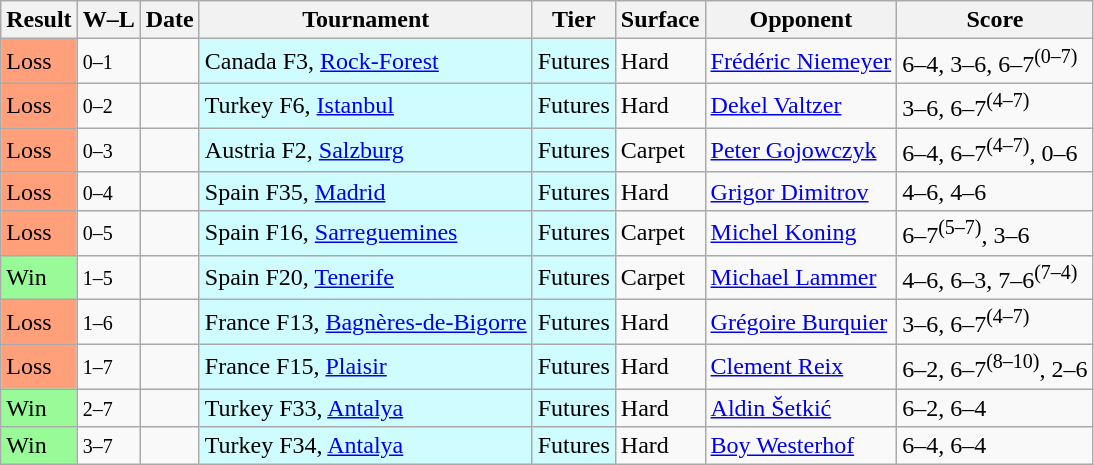<table class="sortable wikitable">
<tr>
<th>Result</th>
<th class="unsortable">W–L</th>
<th>Date</th>
<th>Tournament</th>
<th>Tier</th>
<th>Surface</th>
<th>Opponent</th>
<th class="unsortable">Score</th>
</tr>
<tr>
<td bgcolor=FFA07A>Loss</td>
<td><small>0–1</small></td>
<td></td>
<td style="background:#cffcff;">Canada F3, <a href='#'>Rock-Forest</a></td>
<td style="background:#cffcff;">Futures</td>
<td>Hard</td>
<td> <a href='#'>Frédéric Niemeyer</a></td>
<td>6–4, 3–6, 6–7<sup>(0–7)</sup></td>
</tr>
<tr>
<td bgcolor=FFA07A>Loss</td>
<td><small>0–2</small></td>
<td></td>
<td style="background:#cffcff;">Turkey F6, <a href='#'>Istanbul</a></td>
<td style="background:#cffcff;">Futures</td>
<td>Hard</td>
<td> <a href='#'>Dekel Valtzer</a></td>
<td>3–6, 6–7<sup>(4–7)</sup></td>
</tr>
<tr>
<td bgcolor=FFA07A>Loss</td>
<td><small>0–3</small></td>
<td></td>
<td style="background:#cffcff;">Austria F2, <a href='#'>Salzburg</a></td>
<td style="background:#cffcff;">Futures</td>
<td>Carpet</td>
<td> <a href='#'>Peter Gojowczyk</a></td>
<td>6–4, 6–7<sup>(4–7)</sup>, 0–6</td>
</tr>
<tr>
<td bgcolor=FFA07A>Loss</td>
<td><small>0–4</small></td>
<td></td>
<td style="background:#cffcff;">Spain F35, <a href='#'>Madrid</a></td>
<td style="background:#cffcff;">Futures</td>
<td>Hard</td>
<td> <a href='#'>Grigor Dimitrov</a></td>
<td>4–6, 4–6</td>
</tr>
<tr>
<td bgcolor=FFA07A>Loss</td>
<td><small>0–5</small></td>
<td></td>
<td style="background:#cffcff;">Spain F16, <a href='#'>Sarreguemines</a></td>
<td style="background:#cffcff;">Futures</td>
<td>Carpet</td>
<td> <a href='#'>Michel Koning</a></td>
<td>6–7<sup>(5–7)</sup>, 3–6</td>
</tr>
<tr>
<td bgcolor=98FB98>Win</td>
<td><small>1–5</small></td>
<td></td>
<td style="background:#cffcff;">Spain F20, <a href='#'>Tenerife</a></td>
<td style="background:#cffcff;">Futures</td>
<td>Carpet</td>
<td> <a href='#'>Michael Lammer</a></td>
<td>4–6, 6–3, 7–6<sup>(7–4)</sup></td>
</tr>
<tr>
<td bgcolor=FFA07A>Loss</td>
<td><small>1–6</small></td>
<td></td>
<td style="background:#cffcff;">France F13, <a href='#'>Bagnères-de-Bigorre</a></td>
<td style="background:#cffcff;">Futures</td>
<td>Hard</td>
<td> <a href='#'>Grégoire Burquier</a></td>
<td>3–6, 6–7<sup>(4–7)</sup></td>
</tr>
<tr>
<td bgcolor=FFA07A>Loss</td>
<td><small>1–7</small></td>
<td></td>
<td style="background:#cffcff;">France F15, <a href='#'>Plaisir</a></td>
<td style="background:#cffcff;">Futures</td>
<td>Hard</td>
<td> <a href='#'>Clement Reix</a></td>
<td>6–2, 6–7<sup>(8–10)</sup>, 2–6</td>
</tr>
<tr>
<td bgcolor=98FB98>Win</td>
<td><small>2–7</small></td>
<td></td>
<td style="background:#cffcff;">Turkey F33, <a href='#'>Antalya</a></td>
<td style="background:#cffcff;">Futures</td>
<td>Hard</td>
<td> <a href='#'>Aldin Šetkić</a></td>
<td>6–2, 6–4</td>
</tr>
<tr>
<td bgcolor=98FB98>Win</td>
<td><small>3–7</small></td>
<td></td>
<td style="background:#cffcff;">Turkey F34, <a href='#'>Antalya</a></td>
<td style="background:#cffcff;">Futures</td>
<td>Hard</td>
<td> <a href='#'>Boy Westerhof</a></td>
<td>6–4, 6–4</td>
</tr>
</table>
